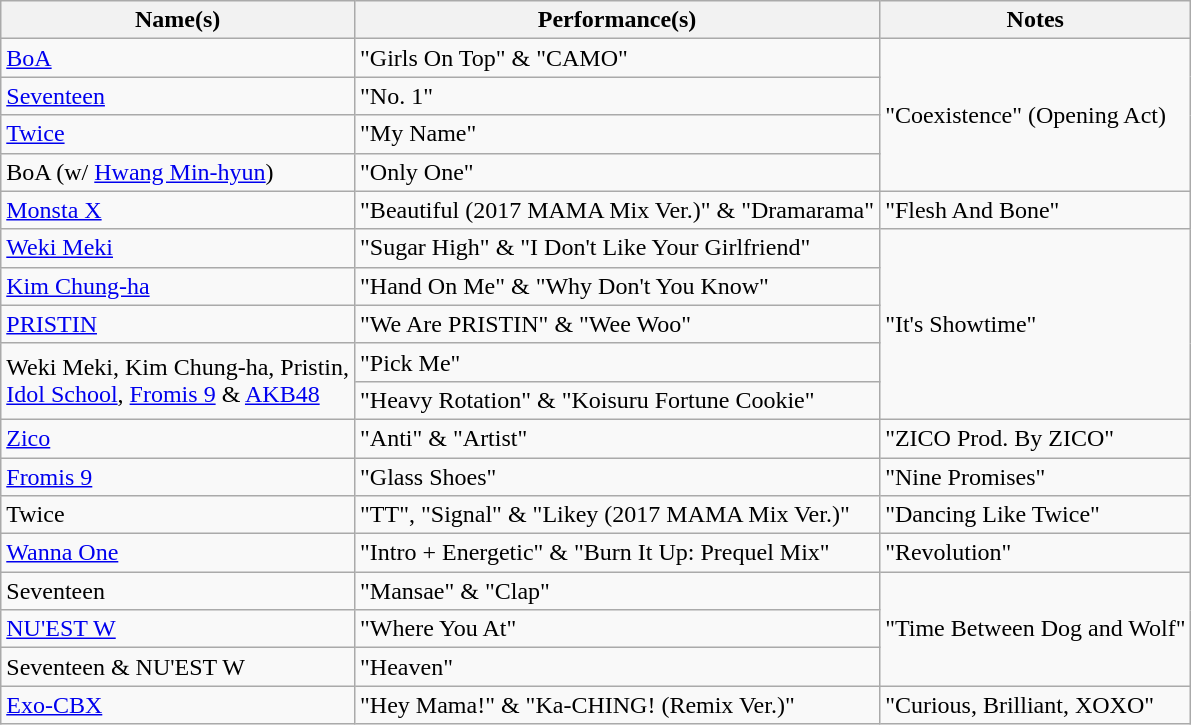<table class="wikitable sortable">
<tr>
<th>Name(s)</th>
<th>Performance(s)</th>
<th>Notes</th>
</tr>
<tr>
<td><a href='#'>BoA</a></td>
<td>"Girls On Top" & "CAMO"</td>
<td rowspan="4">"Coexistence" (Opening Act)</td>
</tr>
<tr>
<td><a href='#'>Seventeen</a></td>
<td>"No. 1"</td>
</tr>
<tr>
<td><a href='#'>Twice</a></td>
<td>"My Name"</td>
</tr>
<tr>
<td>BoA (w/ <a href='#'>Hwang Min-hyun</a>)</td>
<td>"Only One"</td>
</tr>
<tr>
<td><a href='#'>Monsta X</a></td>
<td>"Beautiful (2017 MAMA Mix Ver.)" & "Dramarama"</td>
<td>"Flesh And Bone"</td>
</tr>
<tr>
<td><a href='#'>Weki Meki</a></td>
<td>"Sugar High" & "I Don't Like Your Girlfriend"</td>
<td rowspan="5">"It's Showtime"</td>
</tr>
<tr>
<td><a href='#'>Kim Chung-ha</a></td>
<td>"Hand On Me" & "Why Don't You Know"</td>
</tr>
<tr>
<td><a href='#'>PRISTIN</a></td>
<td>"We Are PRISTIN" & "Wee Woo"</td>
</tr>
<tr>
<td rowspan="2">Weki Meki, Kim Chung-ha, Pristin,<br><a href='#'>Idol School</a>, <a href='#'>Fromis 9</a> & <a href='#'>AKB48</a></td>
<td>"Pick Me"</td>
</tr>
<tr>
<td>"Heavy Rotation" & "Koisuru Fortune Cookie"</td>
</tr>
<tr>
<td><a href='#'>Zico</a></td>
<td>"Anti" & "Artist"</td>
<td>"ZICO Prod. By ZICO"</td>
</tr>
<tr>
<td><a href='#'>Fromis 9</a></td>
<td>"Glass Shoes"</td>
<td>"Nine Promises"</td>
</tr>
<tr>
<td>Twice</td>
<td>"TT", "Signal" & "Likey (2017 MAMA Mix Ver.)"</td>
<td>"Dancing Like Twice"</td>
</tr>
<tr>
<td><a href='#'>Wanna One</a></td>
<td>"Intro + Energetic" & "Burn It Up: Prequel Mix"</td>
<td>"Revolution"</td>
</tr>
<tr>
<td>Seventeen</td>
<td>"Mansae" & "Clap"</td>
<td rowspan="3">"Time Between Dog and Wolf"</td>
</tr>
<tr>
<td><a href='#'>NU'EST W</a></td>
<td>"Where You At"</td>
</tr>
<tr>
<td>Seventeen & NU'EST W</td>
<td>"Heaven"</td>
</tr>
<tr>
<td><a href='#'>Exo-CBX</a></td>
<td>"Hey Mama!" & "Ka-CHING! (Remix Ver.)"</td>
<td>"Curious, Brilliant, XOXO"</td>
</tr>
</table>
